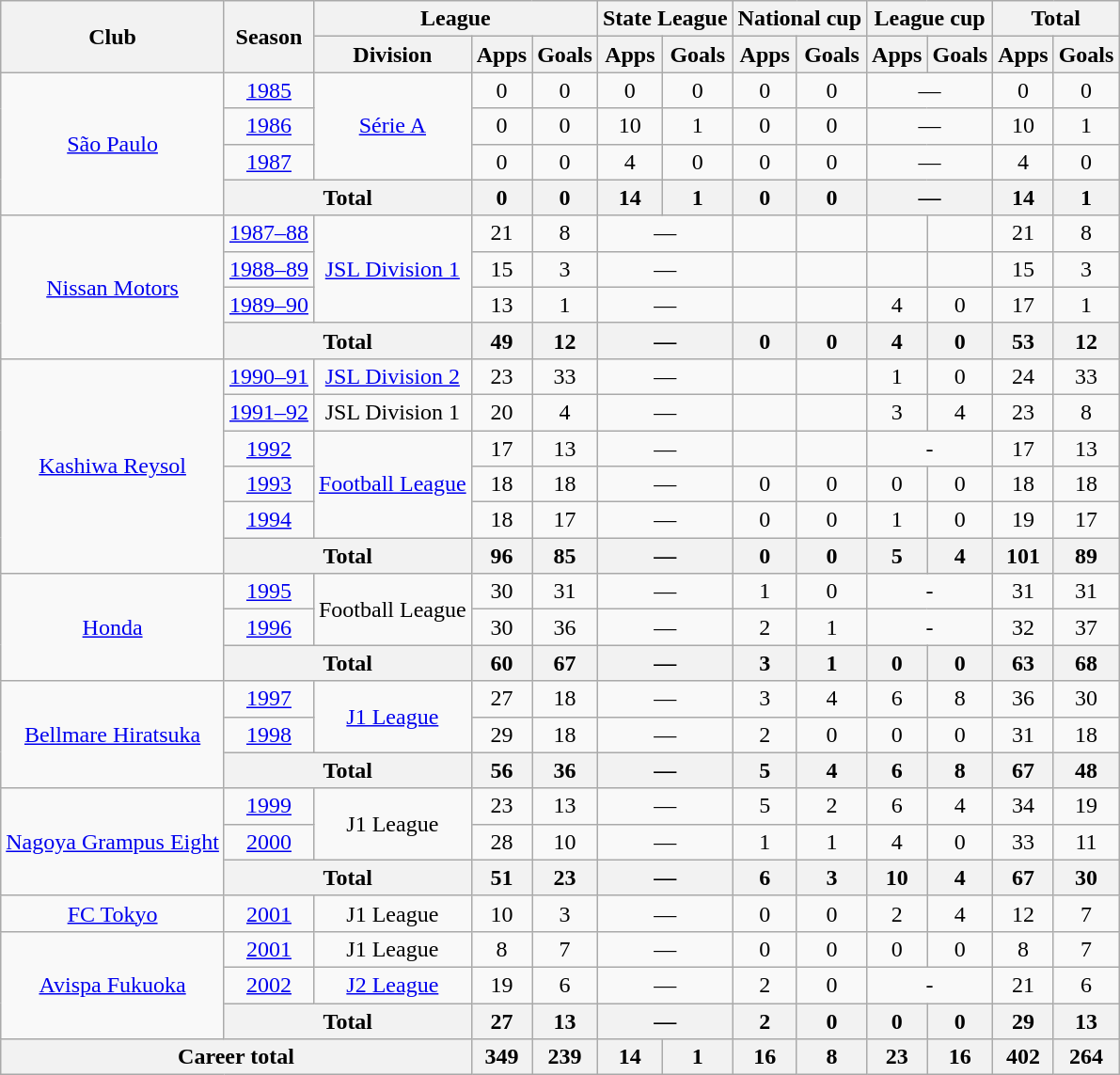<table class="wikitable" style="text-align:center">
<tr>
<th rowspan="2">Club</th>
<th rowspan="2">Season</th>
<th colspan="3">League</th>
<th colspan="2">State League</th>
<th colspan="2">National cup</th>
<th colspan="2">League cup</th>
<th colspan="2">Total</th>
</tr>
<tr>
<th>Division</th>
<th>Apps</th>
<th>Goals</th>
<th>Apps</th>
<th>Goals</th>
<th>Apps</th>
<th>Goals</th>
<th>Apps</th>
<th>Goals</th>
<th>Apps</th>
<th>Goals</th>
</tr>
<tr>
<td rowspan="4"><a href='#'>São Paulo</a></td>
<td><a href='#'>1985</a></td>
<td rowspan="3"><a href='#'>Série A</a></td>
<td>0</td>
<td>0</td>
<td>0</td>
<td>0</td>
<td>0</td>
<td>0</td>
<td colspan="2">—</td>
<td>0</td>
<td>0</td>
</tr>
<tr>
<td><a href='#'>1986</a></td>
<td>0</td>
<td>0</td>
<td>10</td>
<td>1</td>
<td>0</td>
<td>0</td>
<td colspan="2">—</td>
<td>10</td>
<td>1</td>
</tr>
<tr>
<td><a href='#'>1987</a></td>
<td>0</td>
<td>0</td>
<td>4</td>
<td>0</td>
<td>0</td>
<td>0</td>
<td colspan="2">—</td>
<td>4</td>
<td>0</td>
</tr>
<tr>
<th colspan="2">Total</th>
<th>0</th>
<th>0</th>
<th>14</th>
<th>1</th>
<th>0</th>
<th>0</th>
<th colspan="2">—</th>
<th>14</th>
<th>1</th>
</tr>
<tr>
<td rowspan="4"><a href='#'>Nissan Motors</a></td>
<td><a href='#'>1987–88</a></td>
<td rowspan="3"><a href='#'>JSL Division 1</a></td>
<td>21</td>
<td>8</td>
<td colspan="2">—</td>
<td></td>
<td></td>
<td></td>
<td></td>
<td>21</td>
<td>8</td>
</tr>
<tr>
<td><a href='#'>1988–89</a></td>
<td>15</td>
<td>3</td>
<td colspan="2">—</td>
<td></td>
<td></td>
<td></td>
<td></td>
<td>15</td>
<td>3</td>
</tr>
<tr>
<td><a href='#'>1989–90</a></td>
<td>13</td>
<td>1</td>
<td colspan="2">—</td>
<td></td>
<td></td>
<td>4</td>
<td>0</td>
<td>17</td>
<td>1</td>
</tr>
<tr>
<th colspan="2">Total</th>
<th>49</th>
<th>12</th>
<th colspan="2">—</th>
<th>0</th>
<th>0</th>
<th>4</th>
<th>0</th>
<th>53</th>
<th>12</th>
</tr>
<tr>
<td rowspan="6"><a href='#'>Kashiwa Reysol</a></td>
<td><a href='#'>1990–91</a></td>
<td><a href='#'>JSL Division 2</a></td>
<td>23</td>
<td>33</td>
<td colspan="2">—</td>
<td></td>
<td></td>
<td>1</td>
<td>0</td>
<td>24</td>
<td>33</td>
</tr>
<tr>
<td><a href='#'>1991–92</a></td>
<td>JSL Division 1</td>
<td>20</td>
<td>4</td>
<td colspan="2">—</td>
<td></td>
<td></td>
<td>3</td>
<td>4</td>
<td>23</td>
<td>8</td>
</tr>
<tr>
<td><a href='#'>1992</a></td>
<td rowspan="3"><a href='#'>Football League</a></td>
<td>17</td>
<td>13</td>
<td colspan="2">—</td>
<td></td>
<td></td>
<td colspan="2">-</td>
<td>17</td>
<td>13</td>
</tr>
<tr>
<td><a href='#'>1993</a></td>
<td>18</td>
<td>18</td>
<td colspan="2">—</td>
<td>0</td>
<td>0</td>
<td>0</td>
<td>0</td>
<td>18</td>
<td>18</td>
</tr>
<tr>
<td><a href='#'>1994</a></td>
<td>18</td>
<td>17</td>
<td colspan="2">—</td>
<td>0</td>
<td>0</td>
<td>1</td>
<td>0</td>
<td>19</td>
<td>17</td>
</tr>
<tr>
<th colspan="2">Total</th>
<th>96</th>
<th>85</th>
<th colspan="2">—</th>
<th>0</th>
<th>0</th>
<th>5</th>
<th>4</th>
<th>101</th>
<th>89</th>
</tr>
<tr>
<td rowspan="3"><a href='#'>Honda</a></td>
<td><a href='#'>1995</a></td>
<td rowspan="2">Football League</td>
<td>30</td>
<td>31</td>
<td colspan="2">—</td>
<td>1</td>
<td>0</td>
<td colspan="2">-</td>
<td>31</td>
<td>31</td>
</tr>
<tr>
<td><a href='#'>1996</a></td>
<td>30</td>
<td>36</td>
<td colspan="2">—</td>
<td>2</td>
<td>1</td>
<td colspan="2">-</td>
<td>32</td>
<td>37</td>
</tr>
<tr>
<th colspan="2">Total</th>
<th>60</th>
<th>67</th>
<th colspan="2">—</th>
<th>3</th>
<th>1</th>
<th>0</th>
<th>0</th>
<th>63</th>
<th>68</th>
</tr>
<tr>
<td rowspan="3"><a href='#'>Bellmare Hiratsuka</a></td>
<td><a href='#'>1997</a></td>
<td rowspan="2"><a href='#'>J1 League</a></td>
<td>27</td>
<td>18</td>
<td colspan="2">—</td>
<td>3</td>
<td>4</td>
<td>6</td>
<td>8</td>
<td>36</td>
<td>30</td>
</tr>
<tr>
<td><a href='#'>1998</a></td>
<td>29</td>
<td>18</td>
<td colspan="2">—</td>
<td>2</td>
<td>0</td>
<td>0</td>
<td>0</td>
<td>31</td>
<td>18</td>
</tr>
<tr>
<th colspan="2">Total</th>
<th>56</th>
<th>36</th>
<th colspan="2">—</th>
<th>5</th>
<th>4</th>
<th>6</th>
<th>8</th>
<th>67</th>
<th>48</th>
</tr>
<tr>
<td rowspan="3"><a href='#'>Nagoya Grampus Eight</a></td>
<td><a href='#'>1999</a></td>
<td rowspan="2">J1 League</td>
<td>23</td>
<td>13</td>
<td colspan="2">—</td>
<td>5</td>
<td>2</td>
<td>6</td>
<td>4</td>
<td>34</td>
<td>19</td>
</tr>
<tr>
<td><a href='#'>2000</a></td>
<td>28</td>
<td>10</td>
<td colspan="2">—</td>
<td>1</td>
<td>1</td>
<td>4</td>
<td>0</td>
<td>33</td>
<td>11</td>
</tr>
<tr>
<th colspan="2">Total</th>
<th>51</th>
<th>23</th>
<th colspan="2">—</th>
<th>6</th>
<th>3</th>
<th>10</th>
<th>4</th>
<th>67</th>
<th>30</th>
</tr>
<tr>
<td><a href='#'>FC Tokyo</a></td>
<td><a href='#'>2001</a></td>
<td>J1 League</td>
<td>10</td>
<td>3</td>
<td colspan="2">—</td>
<td>0</td>
<td>0</td>
<td>2</td>
<td>4</td>
<td>12</td>
<td>7</td>
</tr>
<tr>
<td rowspan="3"><a href='#'>Avispa Fukuoka</a></td>
<td><a href='#'>2001</a></td>
<td>J1 League</td>
<td>8</td>
<td>7</td>
<td colspan="2">—</td>
<td>0</td>
<td>0</td>
<td>0</td>
<td>0</td>
<td>8</td>
<td>7</td>
</tr>
<tr>
<td><a href='#'>2002</a></td>
<td><a href='#'>J2 League</a></td>
<td>19</td>
<td>6</td>
<td colspan="2">—</td>
<td>2</td>
<td>0</td>
<td colspan="2">-</td>
<td>21</td>
<td>6</td>
</tr>
<tr>
<th colspan="2">Total</th>
<th>27</th>
<th>13</th>
<th colspan="2">—</th>
<th>2</th>
<th>0</th>
<th>0</th>
<th>0</th>
<th>29</th>
<th>13</th>
</tr>
<tr>
<th colspan="3">Career total</th>
<th>349</th>
<th>239</th>
<th>14</th>
<th>1</th>
<th>16</th>
<th>8</th>
<th>23</th>
<th>16</th>
<th>402</th>
<th>264</th>
</tr>
</table>
